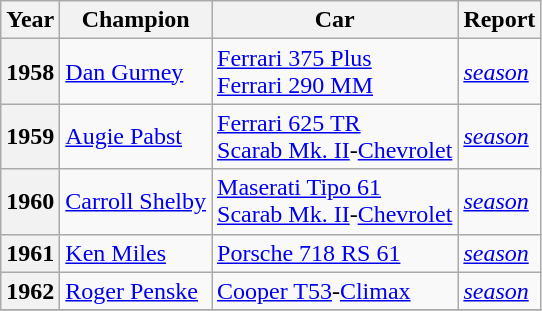<table class="wikitable">
<tr>
<th>Year</th>
<th>Champion</th>
<th>Car</th>
<th>Report</th>
</tr>
<tr>
<th>1958</th>
<td> <a href='#'>Dan Gurney</a></td>
<td><a href='#'>Ferrari 375 Plus</a><br><a href='#'>Ferrari 290 MM</a></td>
<td><em><a href='#'>season</a></em></td>
</tr>
<tr>
<th>1959</th>
<td> <a href='#'>Augie Pabst</a></td>
<td><a href='#'>Ferrari 625 TR</a><br><a href='#'>Scarab Mk. II</a>-<a href='#'>Chevrolet</a></td>
<td><em><a href='#'>season</a></em></td>
</tr>
<tr>
<th>1960</th>
<td> <a href='#'>Carroll Shelby</a></td>
<td><a href='#'>Maserati Tipo 61</a><br><a href='#'>Scarab Mk. II</a>-<a href='#'>Chevrolet</a></td>
<td><em><a href='#'>season</a></em></td>
</tr>
<tr>
<th>1961</th>
<td> <a href='#'>Ken Miles</a></td>
<td><a href='#'>Porsche 718 RS 61</a></td>
<td><em><a href='#'>season</a></em></td>
</tr>
<tr>
<th>1962</th>
<td> <a href='#'>Roger Penske</a></td>
<td><a href='#'>Cooper T53</a>-<a href='#'>Climax</a></td>
<td><em><a href='#'>season</a></em></td>
</tr>
<tr>
</tr>
</table>
